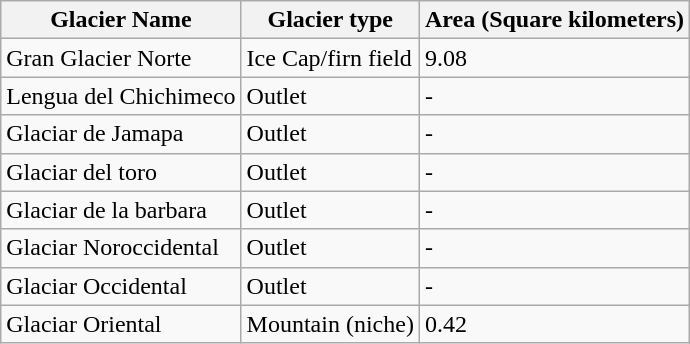<table class="wikitable">
<tr Nine named glaciers of Pico de Orizaba>
<th>Glacier Name</th>
<th>Glacier type</th>
<th>Area (Square kilometers)</th>
</tr>
<tr>
<td>Gran Glacier Norte</td>
<td>Ice Cap/firn field</td>
<td>9.08</td>
</tr>
<tr>
<td>Lengua del Chichimeco</td>
<td>Outlet</td>
<td>-</td>
</tr>
<tr>
<td>Glaciar de Jamapa</td>
<td>Outlet</td>
<td>-</td>
</tr>
<tr>
<td>Glaciar del toro</td>
<td>Outlet</td>
<td>-</td>
</tr>
<tr>
<td>Glaciar de la barbara</td>
<td>Outlet</td>
<td>-</td>
</tr>
<tr>
<td>Glaciar Noroccidental</td>
<td>Outlet</td>
<td>-</td>
</tr>
<tr>
<td>Glaciar Occidental</td>
<td>Outlet</td>
<td>-</td>
</tr>
<tr>
<td>Glaciar Oriental</td>
<td>Mountain (niche)</td>
<td>0.42</td>
</tr>
</table>
